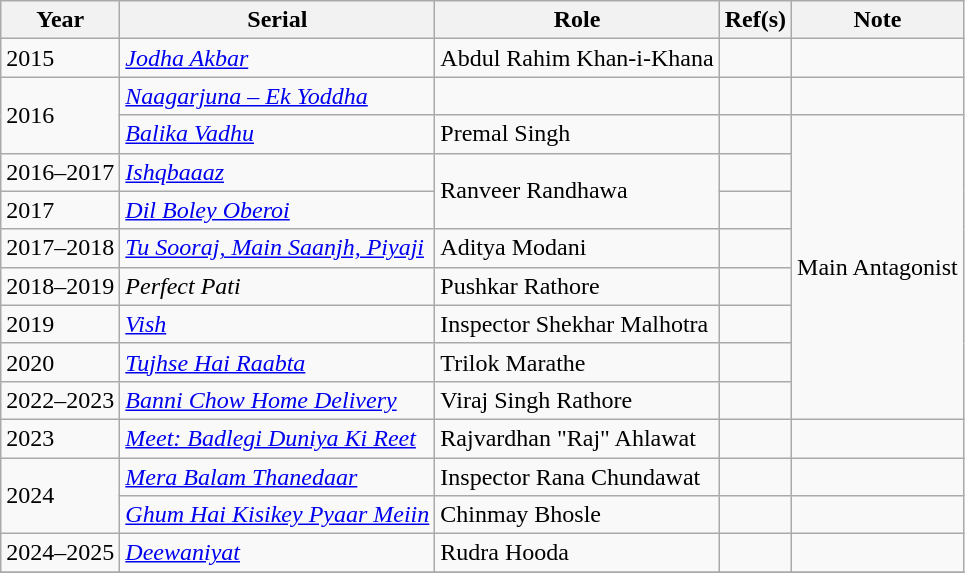<table class="wikitable sortable">
<tr>
<th>Year</th>
<th>Serial</th>
<th>Role</th>
<th>Ref(s)</th>
<th>Note</th>
</tr>
<tr>
<td>2015</td>
<td><em><a href='#'>Jodha Akbar</a></em></td>
<td>Abdul Rahim Khan-i-Khana</td>
<td></td>
<td></td>
</tr>
<tr>
<td rowspan="2">2016</td>
<td><em><a href='#'>Naagarjuna – Ek Yoddha</a></em></td>
<td></td>
<td></td>
<td></td>
</tr>
<tr>
<td><em><a href='#'>Balika Vadhu</a></em></td>
<td>Premal Singh</td>
<td></td>
<td rowspan="8">Main Antagonist</td>
</tr>
<tr>
<td>2016–2017</td>
<td><em><a href='#'>Ishqbaaaz</a></em></td>
<td rowspan="2">Ranveer Randhawa</td>
<td> </td>
</tr>
<tr>
<td>2017</td>
<td><em><a href='#'>Dil Boley Oberoi</a></em></td>
<td></td>
</tr>
<tr>
<td>2017–2018</td>
<td><em><a href='#'>Tu Sooraj, Main Saanjh, Piyaji</a></em></td>
<td>Aditya Modani</td>
<td></td>
</tr>
<tr>
<td>2018–2019</td>
<td><em>Perfect Pati</em></td>
<td>Pushkar Rathore</td>
<td></td>
</tr>
<tr>
<td>2019</td>
<td><em><a href='#'> Vish</a></em></td>
<td>Inspector Shekhar Malhotra</td>
<td></td>
</tr>
<tr>
<td>2020</td>
<td><em><a href='#'>Tujhse Hai Raabta</a></em></td>
<td>Trilok Marathe</td>
<td></td>
</tr>
<tr>
<td>2022–2023</td>
<td><em><a href='#'>Banni Chow Home Delivery</a></em></td>
<td>Viraj Singh Rathore</td>
<td></td>
</tr>
<tr>
<td>2023</td>
<td><em><a href='#'>Meet: Badlegi Duniya Ki Reet</a></em></td>
<td>Rajvardhan "Raj" Ahlawat</td>
<td></td>
<td></td>
</tr>
<tr>
<td rowspan="2">2024</td>
<td><em><a href='#'>Mera Balam Thanedaar</a></em></td>
<td>Inspector Rana Chundawat</td>
<td></td>
<td></td>
</tr>
<tr>
<td><em><a href='#'>Ghum Hai Kisikey Pyaar Meiin</a></em></td>
<td>Chinmay Bhosle</td>
<td></td>
<td></td>
</tr>
<tr>
<td>2024–2025</td>
<td><em><a href='#'>Deewaniyat</a></em></td>
<td>Rudra Hooda</td>
<td></td>
<td></td>
</tr>
<tr>
</tr>
</table>
